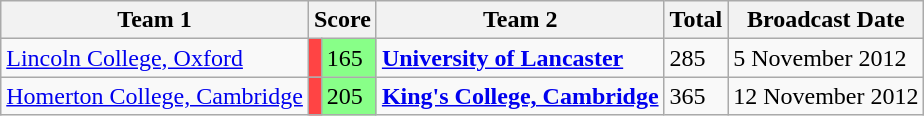<table class="wikitable" border="1">
<tr>
<th>Team 1</th>
<th colspan=2>Score</th>
<th>Team 2</th>
<th>Total</th>
<th>Broadcast Date</th>
</tr>
<tr>
<td><a href='#'>Lincoln College, Oxford</a></td>
<td style="background:#ff4444"></td>
<td style="background:#88ff88">165</td>
<td><strong><a href='#'>University of Lancaster</a></strong></td>
<td>285</td>
<td>5 November 2012</td>
</tr>
<tr>
<td><a href='#'>Homerton College, Cambridge</a></td>
<td style="background:#ff4444"></td>
<td style="background:#88ff88">205</td>
<td><strong><a href='#'>King's College, Cambridge</a></strong></td>
<td>365</td>
<td>12 November 2012</td>
</tr>
</table>
